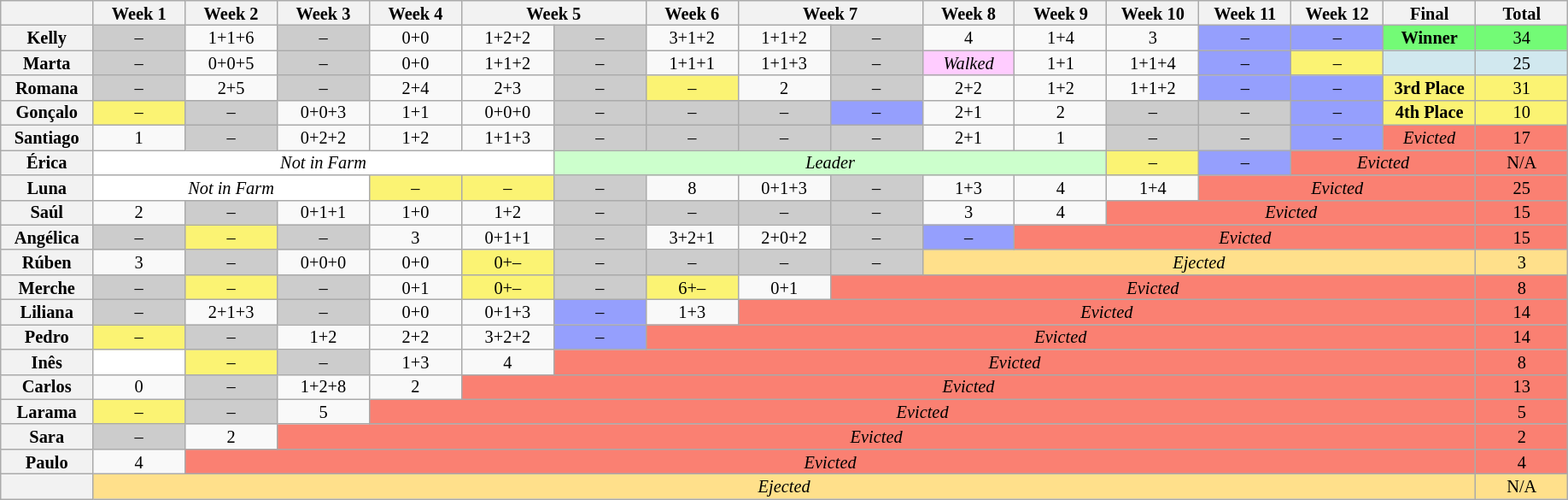<table class="wikitable" style="text-align:center; font-size:85%; line-height:13px;">
<tr>
<th style="width: 5%;"></th>
<th style="width: 5%;">Week 1</th>
<th style="width: 5%;">Week 2</th>
<th style="width: 5%;">Week 3</th>
<th style="width: 5%;">Week 4</th>
<th colspan=2 style="width: 10%;">Week 5</th>
<th style="width: 5%;">Week 6</th>
<th colspan=2 style="width: 10%;">Week 7</th>
<th style="width: 5%;">Week 8</th>
<th style="width: 5%;">Week 9</th>
<th style="width: 5%;">Week 10</th>
<th style="width: 5%;">Week 11</th>
<th style="width: 5%;">Week 12</th>
<th style="width: 5%;">Final</th>
<th style="width: 5%;">Total</th>
</tr>
<tr>
<th>Kelly</th>
<td bgcolor="#CCCCCC">–</td>
<td>1+1+6</td>
<td bgcolor="#CCCCCC">–</td>
<td>0+0</td>
<td style="width: 5%;">1+2+2</td>
<td bgcolor="CCCCCC" style="width: 5%;">–</td>
<td>3+1+2</td>
<td style="width: 5%;">1+1+2</td>
<td style="width: 5%;" bgcolor="CCCCCC">–</td>
<td>4</td>
<td>1+4</td>
<td>3</td>
<td bgcolor="959ffd">–</td>
<td bgcolor="959ffd">–</td>
<td bgcolor="73FB76"><strong>Winner</strong></td>
<td bgcolor="73FB76">34</td>
</tr>
<tr>
<th>Marta</th>
<td bgcolor="#CCCCCC">–</td>
<td>0+0+5</td>
<td bgcolor="#CCCCCC">–</td>
<td>0+0</td>
<td>1+1+2</td>
<td bgcolor="CCCCCC">–</td>
<td>1+1+1</td>
<td>1+1+3</td>
<td bgcolor="CCCCCC">–</td>
<td bgcolor="FFCCFF"><em>Walked</em></td>
<td>1+1</td>
<td>1+1+4</td>
<td bgcolor="959ffd">–</td>
<td bgcolor="FBF373">–</td>
<td bgcolor="D1E8EF"></td>
<td bgcolor="D1E8EF">25</td>
</tr>
<tr>
<th>Romana</th>
<td bgcolor="#CCCCCC">–</td>
<td>2+5</td>
<td bgcolor="#CCCCCC">–</td>
<td>2+4</td>
<td>2+3</td>
<td bgcolor="CCCCCC">–</td>
<td bgcolor="FBF373">–</td>
<td>2</td>
<td bgcolor="CCCCCC">–</td>
<td>2+2</td>
<td>1+2</td>
<td>1+1+2</td>
<td bgcolor="959ffd">–</td>
<td bgcolor="959ffd">–</td>
<td bgcolor="FBF373"><strong>3rd Place</strong></td>
<td bgcolor="FBF373">31</td>
</tr>
<tr>
<th>Gonçalo</th>
<td bgcolor="FBF373">–</td>
<td bgcolor="#CCCCCC">–</td>
<td>0+0+3</td>
<td>1+1</td>
<td>0+0+0</td>
<td bgcolor="CCCCCC">–</td>
<td bgcolor="#CCCCCC">–</td>
<td bgcolor="#CCCCCC">–</td>
<td bgcolor="959ffd">–</td>
<td>2+1</td>
<td>2</td>
<td bgcolor="#CCCCCC">–</td>
<td bgcolor="CCCCCC">–</td>
<td bgcolor="959ffd">–</td>
<td bgcolor="FBF373"><strong>4th Place</strong></td>
<td bgcolor="FBF373">10</td>
</tr>
<tr>
<th>Santiago</th>
<td>1</td>
<td bgcolor="#CCCCCC">–</td>
<td>0+2+2</td>
<td>1+2</td>
<td>1+1+3</td>
<td bgcolor="CCCCCC">–</td>
<td bgcolor="#CCCCCC">–</td>
<td bgcolor="#CCCCCC">–</td>
<td bgcolor="CCCCCC">–</td>
<td>2+1</td>
<td>1</td>
<td bgcolor="#CCCCCC">–</td>
<td bgcolor="CCCCCC">–</td>
<td bgcolor="959ffd">–</td>
<td bgcolor="salmon"><em>Evicted</em></td>
<td bgcolor="salmon">17</td>
</tr>
<tr>
<th>Érica</th>
<td colspan=5 bgcolor="white"><em>Not in Farm</em></td>
<td colspan=6 bgcolor="#cfc"><em>Leader</em></td>
<td bgcolor="FBF373">–</td>
<td bgcolor="959ffd">–</td>
<td colspan=2 bgcolor="salmon"><em>Evicted</em></td>
<td bgcolor="salmon">N/A</td>
</tr>
<tr>
<th>Luna</th>
<td colspan=3 bgcolor="white"><em>Not in Farm</em></td>
<td bgcolor="FBF373">–</td>
<td bgcolor="FBF373">–</td>
<td bgcolor="CCCCCC">–</td>
<td>8</td>
<td>0+1+3</td>
<td bgcolor="CCCCCC">–</td>
<td>1+3</td>
<td>4</td>
<td>1+4</td>
<td colspan=3 bgcolor="salmon"><em>Evicted</em></td>
<td bgcolor="salmon">25</td>
</tr>
<tr>
<th>Saúl</th>
<td>2</td>
<td bgcolor="#CCCCCC">–</td>
<td>0+1+1</td>
<td>1+0</td>
<td>1+2</td>
<td bgcolor="CCCCCC">–</td>
<td bgcolor="#CCCCCC">–</td>
<td bgcolor="#CCCCCC">–</td>
<td bgcolor="CCCCCC">–</td>
<td>3</td>
<td>4</td>
<td colspan=4 bgcolor="salmon"><em>Evicted</em></td>
<td bgcolor="salmon">15</td>
</tr>
<tr>
<th>Angélica</th>
<td bgcolor="#CCCCCC">–</td>
<td bgcolor="FBF373">–</td>
<td bgcolor="#CCCCCC">–</td>
<td>3</td>
<td>0+1+1</td>
<td bgcolor="CCCCCC">–</td>
<td>3+2+1</td>
<td>2+0+2</td>
<td bgcolor="CCCCCC">–</td>
<td bgcolor="959ffd">–</td>
<td colspan=5 bgcolor="salmon"><em>Evicted</em></td>
<td bgcolor="salmon">15</td>
</tr>
<tr>
<th>Rúben</th>
<td>3</td>
<td bgcolor="#CCCCCC">–</td>
<td>0+0+0</td>
<td>0+0</td>
<td bgcolor="FBF373">0+–</td>
<td bgcolor="CCCCCC">–</td>
<td bgcolor="#CCCCCC">–</td>
<td bgcolor="#CCCCCC">–</td>
<td bgcolor="CCCCCC">–</td>
<td colspan=6 bgcolor="ffe08b"><em>Ejected</em></td>
<td bgcolor="ffe08b">3</td>
</tr>
<tr>
<th>Merche</th>
<td bgcolor="#CCCCCC">–</td>
<td bgcolor="FBF373">–</td>
<td bgcolor="#CCCCCC">–</td>
<td>0+1</td>
<td bgcolor="FBF373">0+–</td>
<td bgcolor="CCCCCC">–</td>
<td bgcolor="FBF373">6+–</td>
<td>0+1</td>
<td colspan=7 bgcolor="salmon"><em>Evicted</em></td>
<td bgcolor="salmon">8</td>
</tr>
<tr>
<th>Liliana</th>
<td bgcolor="#CCCCCC">–</td>
<td>2+1+3</td>
<td bgcolor="#CCCCCC">–</td>
<td>0+0</td>
<td>0+1+3</td>
<td bgcolor="959ffd">–</td>
<td>1+3</td>
<td colspan=8 bgcolor="salmon"><em>Evicted</em></td>
<td bgcolor="salmon">14</td>
</tr>
<tr>
<th>Pedro</th>
<td bgcolor="FBF373">–</td>
<td bgcolor="#CCCCCC">–</td>
<td>1+2</td>
<td>2+2</td>
<td>3+2+2</td>
<td bgcolor="959ffd">–</td>
<td colspan=9 bgcolor="salmon"><em>Evicted</em></td>
<td bgcolor="salmon">14</td>
</tr>
<tr>
<th>Inês</th>
<td bgcolor="white"></td>
<td bgcolor="FBF373">–</td>
<td bgcolor="#CCCCCC">–</td>
<td>1+3</td>
<td>4</td>
<td colspan=10 bgcolor="salmon"><em>Evicted</em></td>
<td bgcolor="salmon">8</td>
</tr>
<tr>
<th>Carlos</th>
<td>0</td>
<td bgcolor="#CCCCCC">–</td>
<td>1+2+8</td>
<td>2</td>
<td colspan=11 bgcolor="salmon"><em>Evicted</em></td>
<td bgcolor="salmon">13</td>
</tr>
<tr>
<th>Larama</th>
<td bgcolor="FBF373">–</td>
<td bgcolor="#CCCCCC">–</td>
<td>5</td>
<td colspan=12 bgcolor="salmon"><em>Evicted</em></td>
<td bgcolor="salmon">5</td>
</tr>
<tr>
<th>Sara</th>
<td bgcolor="#CCCCCC">–</td>
<td>2</td>
<td colspan=13 bgcolor="salmon"><em>Evicted</em></td>
<td bgcolor="salmon">2</td>
</tr>
<tr>
<th>Paulo</th>
<td>4</td>
<td colspan=14 bgcolor="salmon"><em>Evicted</em></td>
<td bgcolor="salmon">4</td>
</tr>
<tr>
<th></th>
<td colspan=15 bgcolor="ffe08b"><em>Ejected</em></td>
<td bgcolor="ffe08b">N/A</td>
</tr>
</table>
